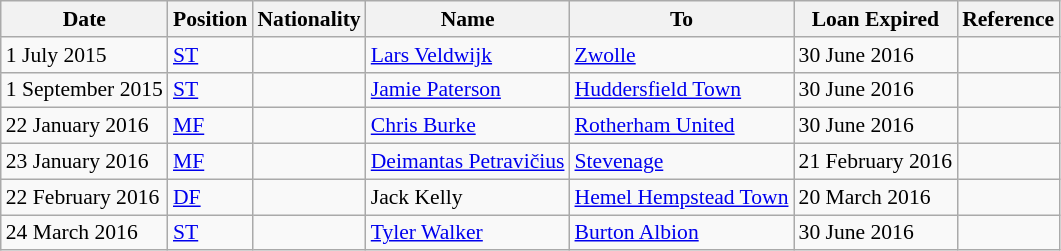<table class="wikitable"  style="text-align:left; font-size:90%; ">
<tr>
<th width:120px;">Date</th>
<th width:50px;">Position</th>
<th width:50px;">Nationality</th>
<th width:250px;">Name</th>
<th width:200px;">To</th>
<th width:120px;">Loan Expired</th>
<th width:25px;">Reference</th>
</tr>
<tr>
<td>1 July 2015</td>
<td><a href='#'>ST</a></td>
<td></td>
<td><a href='#'>Lars Veldwijk</a></td>
<td><a href='#'>Zwolle</a></td>
<td>30 June 2016</td>
<td></td>
</tr>
<tr>
<td>1 September 2015</td>
<td><a href='#'>ST</a></td>
<td></td>
<td><a href='#'>Jamie Paterson</a></td>
<td><a href='#'>Huddersfield Town</a></td>
<td>30 June 2016</td>
<td></td>
</tr>
<tr>
<td>22 January 2016</td>
<td><a href='#'>MF</a></td>
<td></td>
<td><a href='#'>Chris Burke</a></td>
<td><a href='#'>Rotherham United</a></td>
<td>30 June 2016</td>
<td></td>
</tr>
<tr>
<td>23 January 2016</td>
<td><a href='#'>MF</a></td>
<td></td>
<td><a href='#'>Deimantas Petravičius</a></td>
<td><a href='#'>Stevenage</a></td>
<td>21 February 2016</td>
<td></td>
</tr>
<tr>
<td>22 February 2016</td>
<td><a href='#'>DF</a></td>
<td></td>
<td>Jack Kelly</td>
<td><a href='#'>Hemel Hempstead Town</a></td>
<td>20 March 2016</td>
<td></td>
</tr>
<tr>
<td>24 March 2016</td>
<td><a href='#'>ST</a></td>
<td></td>
<td><a href='#'>Tyler Walker</a></td>
<td><a href='#'>Burton Albion</a></td>
<td>30 June 2016</td>
<td></td>
</tr>
</table>
